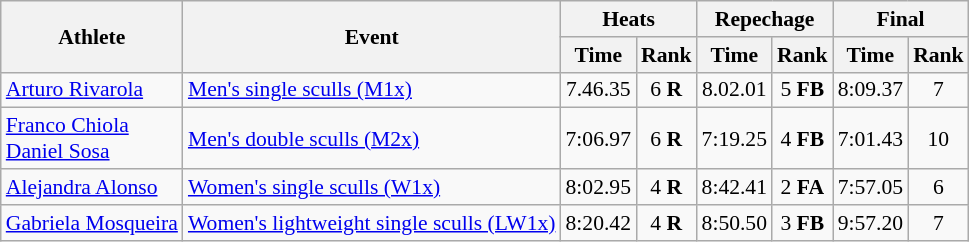<table class="wikitable" border="1" style="font-size:90%">
<tr>
<th rowspan=2>Athlete</th>
<th rowspan=2>Event</th>
<th colspan=2>Heats</th>
<th colspan=2>Repechage</th>
<th colspan=2>Final</th>
</tr>
<tr>
<th>Time</th>
<th>Rank</th>
<th>Time</th>
<th>Rank</th>
<th>Time</th>
<th>Rank</th>
</tr>
<tr align=center>
<td align=left><a href='#'>Arturo Rivarola</a></td>
<td align=left><a href='#'>Men's single sculls (M1x)</a></td>
<td>7.46.35</td>
<td>6 <strong>R</strong></td>
<td>8.02.01</td>
<td>5 <strong>FB</strong></td>
<td>8:09.37</td>
<td>7</td>
</tr>
<tr align=center>
<td align=left><a href='#'>Franco Chiola</a><br><a href='#'>Daniel Sosa</a></td>
<td align=left><a href='#'>Men's double sculls (M2x)</a></td>
<td>7:06.97</td>
<td>6 <strong>R</strong></td>
<td>7:19.25</td>
<td>4 <strong>FB</strong></td>
<td>7:01.43</td>
<td>10</td>
</tr>
<tr align=center>
<td align=left><a href='#'>Alejandra Alonso</a></td>
<td align=left><a href='#'>Women's single sculls (W1x)</a></td>
<td>8:02.95</td>
<td>4 <strong>R</strong></td>
<td>8:42.41</td>
<td>2 <strong>FA</strong></td>
<td>7:57.05</td>
<td>6</td>
</tr>
<tr align=center>
<td align=left><a href='#'>Gabriela Mosqueira</a></td>
<td align=left><a href='#'>Women's lightweight single sculls (LW1x)</a></td>
<td>8:20.42</td>
<td>4 <strong>R</strong></td>
<td>8:50.50</td>
<td>3 <strong>FB</strong></td>
<td>9:57.20</td>
<td>7</td>
</tr>
</table>
